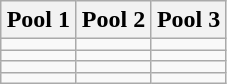<table class="wikitable">
<tr>
<th width=33%>Pool 1</th>
<th width=33%>Pool 2</th>
<th width=33%>Pool 3</th>
</tr>
<tr>
<td></td>
<td></td>
<td></td>
</tr>
<tr>
<td></td>
<td></td>
<td></td>
</tr>
<tr>
<td></td>
<td></td>
<td></td>
</tr>
<tr>
<td></td>
<td></td>
<td></td>
</tr>
</table>
